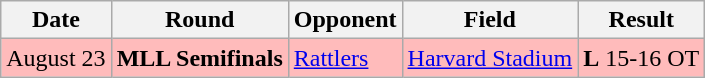<table class="wikitable">
<tr>
<th>Date</th>
<th>Round</th>
<th>Opponent</th>
<th>Field</th>
<th>Result</th>
</tr>
<tr bgcolor="ffbbbb">
<td>August 23</td>
<td><strong>MLL Semifinals</strong></td>
<td><a href='#'>Rattlers</a></td>
<td><a href='#'>Harvard Stadium</a></td>
<td><strong>L</strong> 15-16 OT</td>
</tr>
</table>
